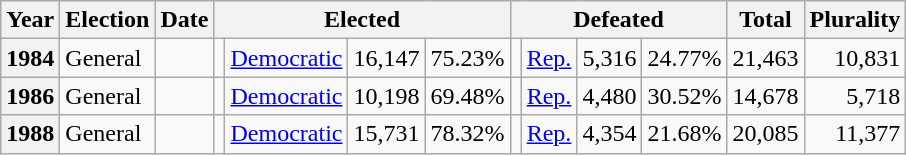<table class=wikitable>
<tr>
<th>Year</th>
<th>Election</th>
<th>Date</th>
<th ! colspan="4">Elected</th>
<th ! colspan="4">Defeated</th>
<th>Total</th>
<th>Plurality</th>
</tr>
<tr>
<th valign="top">1984</th>
<td valign="top">General</td>
<td valign="top"></td>
<td valign="top"></td>
<td valign="top" ><a href='#'>Democratic</a></td>
<td valign="top" align="right">16,147</td>
<td valign="top" align="right">75.23%</td>
<td valign="top"></td>
<td valign="top" ><a href='#'>Rep.</a></td>
<td valign="top" align="right">5,316</td>
<td valign="top" align="right">24.77%</td>
<td valign="top" align="right">21,463</td>
<td valign="top" align="right">10,831</td>
</tr>
<tr>
<th valign="top">1986</th>
<td valign="top">General</td>
<td valign="top"></td>
<td valign="top"></td>
<td valign="top" ><a href='#'>Democratic</a></td>
<td valign="top" align="right">10,198</td>
<td valign="top" align="right">69.48%</td>
<td valign="top"></td>
<td valign="top" ><a href='#'>Rep.</a></td>
<td valign="top" align="right">4,480</td>
<td valign="top" align="right">30.52%</td>
<td valign="top" align="right">14,678</td>
<td valign="top" align="right">5,718</td>
</tr>
<tr>
<th valign="top">1988</th>
<td valign="top">General</td>
<td valign="top"></td>
<td valign="top"></td>
<td valign="top" ><a href='#'>Democratic</a></td>
<td valign="top" align="right">15,731</td>
<td valign="top" align="right">78.32%</td>
<td valign="top"></td>
<td valign="top" ><a href='#'>Rep.</a></td>
<td valign="top" align="right">4,354</td>
<td valign="top" align="right">21.68%</td>
<td valign="top" align="right">20,085</td>
<td valign="top" align="right">11,377</td>
</tr>
</table>
